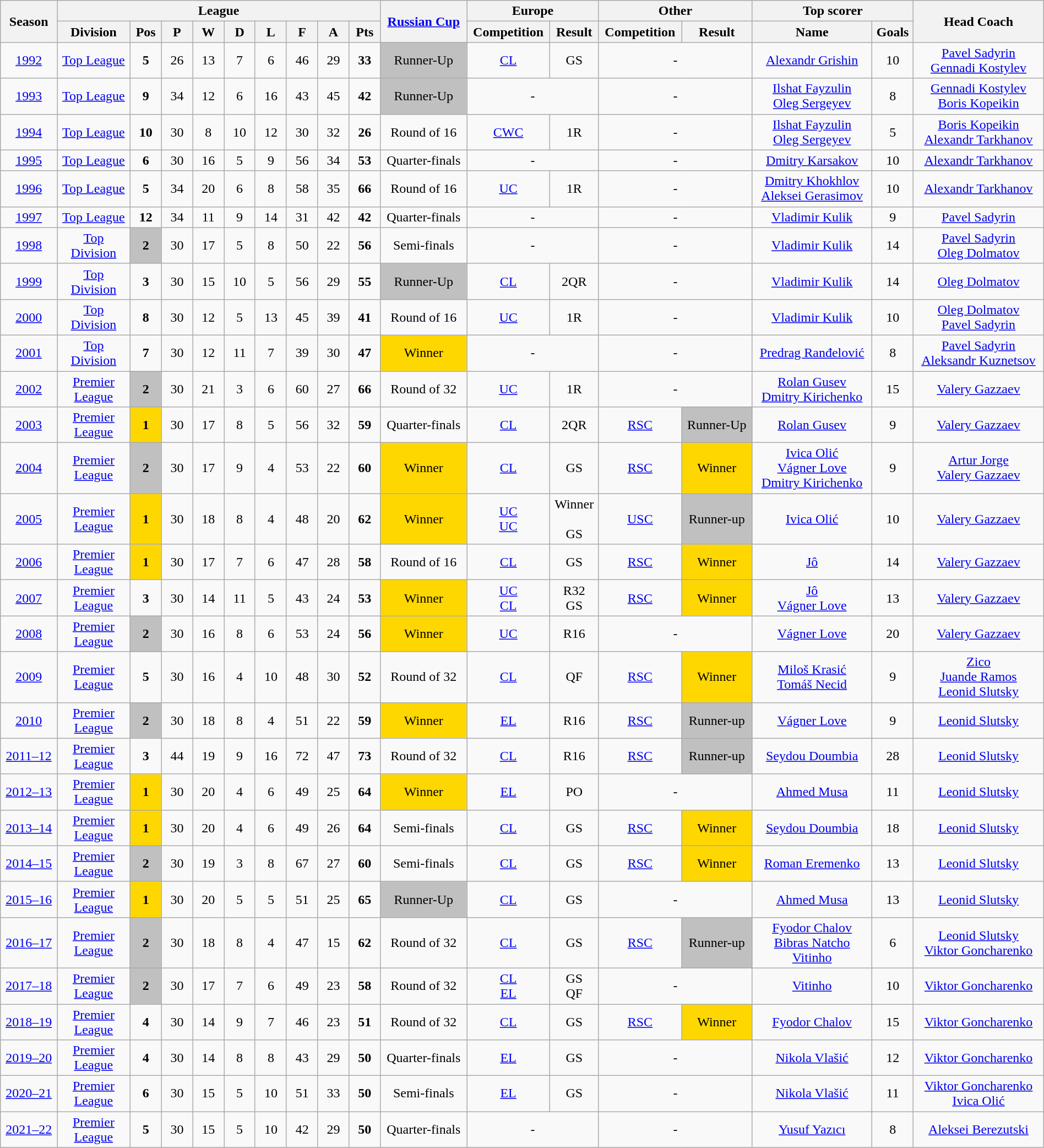<table class="wikitable" style="text-align:center" width=100%>
<tr>
<th rowspan=2>Season</th>
<th colspan=9>League</th>
<th rowspan=2><a href='#'>Russian Cup</a></th>
<th colspan=2>Europe</th>
<th colspan=2>Other</th>
<th colspan=2>Top scorer</th>
<th rowspan=2>Head Coach</th>
</tr>
<tr>
<th width=7%>Division</th>
<th width=3%>Pos</th>
<th width=3%>P</th>
<th width=3%>W</th>
<th width=3%>D</th>
<th width=3%>L</th>
<th width=3%>F</th>
<th width=3%>A</th>
<th width=3%>Pts</th>
<th>Competition</th>
<th>Result</th>
<th>Competition</th>
<th>Result</th>
<th>Name</th>
<th>Goals</th>
</tr>
<tr>
<td align=center><a href='#'>1992</a></td>
<td align=center><a href='#'>Top League</a></td>
<td align=center><strong>5</strong></td>
<td align=center>26</td>
<td align=center>13</td>
<td align=center>7</td>
<td align=center>6</td>
<td align=center>46</td>
<td align=center>29</td>
<td align=center><strong>33</strong></td>
<td style="text-align:center; background:silver;">Runner-Up</td>
<td align=center><a href='#'>CL</a></td>
<td align=center>GS</td>
<td colspan=2 align=center>-</td>
<td align=center> <a href='#'>Alexandr Grishin</a></td>
<td align=center>10</td>
<td align=center> <a href='#'>Pavel Sadyrin</a> <br>  <a href='#'>Gennadi Kostylev</a></td>
</tr>
<tr>
<td align=center><a href='#'>1993</a></td>
<td align=center><a href='#'>Top League</a></td>
<td align=center><strong>9</strong></td>
<td align=center>34</td>
<td align=center>12</td>
<td align=center>6</td>
<td align=center>16</td>
<td align=center>43</td>
<td align=center>45</td>
<td align=center><strong>42</strong></td>
<td style="text-align:center; background:silver;">Runner-Up</td>
<td colspan=2 align=center>-</td>
<td colspan=2 align=center>-</td>
<td align=center> <a href='#'>Ilshat Fayzulin</a> <br>  <a href='#'>Oleg Sergeyev</a></td>
<td align=center>8</td>
<td align=center> <a href='#'>Gennadi Kostylev</a> <br>  <a href='#'>Boris Kopeikin</a></td>
</tr>
<tr>
<td align=center><a href='#'>1994</a></td>
<td align=center><a href='#'>Top League</a></td>
<td align=center><strong>10</strong></td>
<td align=center>30</td>
<td align=center>8</td>
<td align=center>10</td>
<td align=center>12</td>
<td align=center>30</td>
<td align=center>32</td>
<td align=center><strong>26</strong></td>
<td align=center>Round of 16</td>
<td align=center><a href='#'>CWC</a></td>
<td align=center>1R</td>
<td colspan=2 align=center>-</td>
<td align=center> <a href='#'>Ilshat Fayzulin</a> <br>  <a href='#'>Oleg Sergeyev</a></td>
<td align=center>5</td>
<td align=center> <a href='#'>Boris Kopeikin</a> <br>  <a href='#'>Alexandr Tarkhanov</a></td>
</tr>
<tr>
<td align=center><a href='#'>1995</a></td>
<td align=center><a href='#'>Top League</a></td>
<td align=center><strong>6</strong></td>
<td align=center>30</td>
<td align=center>16</td>
<td align=center>5</td>
<td align=center>9</td>
<td align=center>56</td>
<td align=center>34</td>
<td align=center><strong>53</strong></td>
<td align=center>Quarter-finals</td>
<td colspan=2 align=center>-</td>
<td colspan=2 align=center>-</td>
<td align=center> <a href='#'>Dmitry Karsakov</a></td>
<td align=center>10</td>
<td align=center> <a href='#'>Alexandr Tarkhanov</a></td>
</tr>
<tr>
<td align=center><a href='#'>1996</a></td>
<td align=center><a href='#'>Top League</a></td>
<td align=center><strong>5</strong></td>
<td align=center>34</td>
<td align=center>20</td>
<td align=center>6</td>
<td align=center>8</td>
<td align=center>58</td>
<td align=center>35</td>
<td align=center><strong>66</strong></td>
<td align=center>Round of 16</td>
<td align=center><a href='#'>UC</a></td>
<td align=center>1R</td>
<td colspan=2 align=center>-</td>
<td align=center> <a href='#'>Dmitry Khokhlov</a> <br>  <a href='#'>Aleksei Gerasimov</a></td>
<td align=center>10</td>
<td align=center> <a href='#'>Alexandr Tarkhanov</a></td>
</tr>
<tr>
<td align=center><a href='#'>1997</a></td>
<td align=center><a href='#'>Top League</a></td>
<td align=center><strong>12</strong></td>
<td align=center>34</td>
<td align=center>11</td>
<td align=center>9</td>
<td align=center>14</td>
<td align=center>31</td>
<td align=center>42</td>
<td align=center><strong>42</strong></td>
<td align=center>Quarter-finals</td>
<td colspan=2 align=center>-</td>
<td colspan=2 align=center>-</td>
<td align=center> <a href='#'>Vladimir Kulik</a></td>
<td align=center>9</td>
<td align=center> <a href='#'>Pavel Sadyrin</a></td>
</tr>
<tr>
<td align=center><a href='#'>1998</a></td>
<td align=center><a href='#'>Top Division</a></td>
<td style="text-align:center; background:silver;"><strong>2</strong></td>
<td align=center>30</td>
<td align=center>17</td>
<td align=center>5</td>
<td align=center>8</td>
<td align=center>50</td>
<td align=center>22</td>
<td align=center><strong>56</strong></td>
<td style="text-align:center; background:bronze;">Semi-finals</td>
<td colspan=2 align=center>-</td>
<td colspan=2 align=center>-</td>
<td align=center> <a href='#'>Vladimir Kulik</a></td>
<td align=center>14</td>
<td align=center> <a href='#'>Pavel Sadyrin</a> <br>  <a href='#'>Oleg Dolmatov</a></td>
</tr>
<tr>
<td align=center><a href='#'>1999</a></td>
<td align=center><a href='#'>Top Division</a></td>
<td style="text-align:center; background:bronze;"><strong>3</strong></td>
<td align=center>30</td>
<td align=center>15</td>
<td align=center>10</td>
<td align=center>5</td>
<td align=center>56</td>
<td align=center>29</td>
<td align=center><strong>55</strong></td>
<td style="text-align:center; background:silver;">Runner-Up</td>
<td align=center><a href='#'>CL</a></td>
<td align=center>2QR</td>
<td colspan=2 align=center>-</td>
<td align=center> <a href='#'>Vladimir Kulik</a></td>
<td align=center>14</td>
<td align=center> <a href='#'>Oleg Dolmatov</a></td>
</tr>
<tr>
<td align=center><a href='#'>2000</a></td>
<td align=center><a href='#'>Top Division</a></td>
<td align=center><strong>8</strong></td>
<td align=center>30</td>
<td align=center>12</td>
<td align=center>5</td>
<td align=center>13</td>
<td align=center>45</td>
<td align=center>39</td>
<td align=center><strong>41</strong></td>
<td align=center>Round of 16</td>
<td align=center><a href='#'>UC</a></td>
<td align=center>1R</td>
<td colspan=2 align=center>-</td>
<td align=center> <a href='#'>Vladimir Kulik</a></td>
<td align=center>10</td>
<td align=center> <a href='#'>Oleg Dolmatov</a> <br>  <a href='#'>Pavel Sadyrin</a></td>
</tr>
<tr>
<td align=center><a href='#'>2001</a></td>
<td align=center><a href='#'>Top Division</a></td>
<td align=center><strong>7</strong></td>
<td align=center>30</td>
<td align=center>12</td>
<td align=center>11</td>
<td align=center>7</td>
<td align=center>39</td>
<td align=center>30</td>
<td align=center><strong>47</strong></td>
<td style="text-align:center; background:gold;">Winner</td>
<td colspan=2 align=center>-</td>
<td colspan=2 align=center>-</td>
<td align=center> <a href='#'>Predrag Ranđelović</a></td>
<td align=center>8</td>
<td align=center> <a href='#'>Pavel Sadyrin</a> <br>  <a href='#'>Aleksandr Kuznetsov</a></td>
</tr>
<tr>
<td align=center><a href='#'>2002</a></td>
<td align=center><a href='#'>Premier League</a></td>
<td style="text-align:center; background:silver;"><strong>2</strong></td>
<td align=center>30</td>
<td align=center>21</td>
<td align=center>3</td>
<td align=center>6</td>
<td align=center>60</td>
<td align=center>27</td>
<td align=center><strong>66</strong></td>
<td align=center>Round of 32</td>
<td align=center><a href='#'>UC</a></td>
<td align=center>1R</td>
<td colspan=2 align=center>-</td>
<td align=center> <a href='#'>Rolan Gusev</a> <br>  <a href='#'>Dmitry Kirichenko</a></td>
<td align=center>15</td>
<td align=center> <a href='#'>Valery Gazzaev</a></td>
</tr>
<tr>
<td align=center><a href='#'>2003</a></td>
<td align=center><a href='#'>Premier League</a></td>
<td style="text-align:center; background:gold;"><strong>1</strong></td>
<td align=center>30</td>
<td align=center>17</td>
<td align=center>8</td>
<td align=center>5</td>
<td align=center>56</td>
<td align=center>32</td>
<td align=center><strong>59</strong></td>
<td align=center>Quarter-finals</td>
<td align=center><a href='#'>CL</a></td>
<td align=center>2QR</td>
<td align=center><a href='#'>RSC</a></td>
<td style="text-align:center; background:silver;">Runner-Up</td>
<td align=center> <a href='#'>Rolan Gusev</a></td>
<td align=center>9</td>
<td align=center> <a href='#'>Valery Gazzaev</a></td>
</tr>
<tr>
<td align=center><a href='#'>2004</a></td>
<td align=center><a href='#'>Premier League</a></td>
<td style="text-align:center; background:silver;"><strong>2</strong></td>
<td align=center>30</td>
<td align=center>17</td>
<td align=center>9</td>
<td align=center>4</td>
<td align=center>53</td>
<td align=center>22</td>
<td align=center><strong>60</strong></td>
<td style="text-align:center; background:gold;">Winner</td>
<td align=center><a href='#'>CL</a></td>
<td align=center>GS</td>
<td align=center><a href='#'>RSC</a></td>
<td style="text-align:center; background:gold;">Winner</td>
<td align=center> <a href='#'>Ivica Olić</a> <br>  <a href='#'>Vágner Love</a> <br>  <a href='#'>Dmitry Kirichenko</a></td>
<td align=center>9</td>
<td align=center> <a href='#'>Artur Jorge</a> <br>  <a href='#'>Valery Gazzaev</a></td>
</tr>
<tr>
<td align=center><a href='#'>2005</a></td>
<td align=center><a href='#'>Premier League</a></td>
<td style="text-align:center; background:gold;"><strong>1</strong></td>
<td align=center>30</td>
<td align=center>18</td>
<td align=center>8</td>
<td align=center>4</td>
<td align=center>48</td>
<td align=center>20</td>
<td align=center><strong>62</strong></td>
<td style="text-align:center; background:gold;">Winner</td>
<td align=center><a href='#'>UC</a> <br> <a href='#'>UC</a></td>
<td><div>Winner</div> <br> GS</td>
<td align=center><a href='#'>USC</a></td>
<td style="text-align:center; background:silver;">Runner-up</td>
<td align=center> <a href='#'>Ivica Olić</a></td>
<td align=center>10</td>
<td align=center> <a href='#'>Valery Gazzaev</a></td>
</tr>
<tr>
<td align=center><a href='#'>2006</a></td>
<td align=center><a href='#'>Premier League</a></td>
<td style="text-align:center; background:gold;"><strong>1</strong></td>
<td align=center>30</td>
<td align=center>17</td>
<td align=center>7</td>
<td align=center>6</td>
<td align=center>47</td>
<td align=center>28</td>
<td align=center><strong>58</strong></td>
<td>Round of 16</td>
<td align=center><a href='#'>CL</a></td>
<td align=center>GS</td>
<td align=center><a href='#'>RSC</a></td>
<td style="text-align:center; background:gold;">Winner</td>
<td align=center> <a href='#'>Jô</a></td>
<td align=center>14</td>
<td align=center> <a href='#'>Valery Gazzaev</a></td>
</tr>
<tr>
<td align=center><a href='#'>2007</a></td>
<td align=center><a href='#'>Premier League</a></td>
<td style="text-align:center; background:bronze;"><strong>3</strong></td>
<td align=center>30</td>
<td align=center>14</td>
<td align=center>11</td>
<td align=center>5</td>
<td align=center>43</td>
<td align=center>24</td>
<td align=center><strong>53</strong></td>
<td style="text-align:center; background:gold;">Winner</td>
<td align=center><a href='#'>UC</a> <br> <a href='#'>CL</a></td>
<td align=center>R32 <br> GS</td>
<td align=center><a href='#'>RSC</a></td>
<td style="text-align:center; background:gold;">Winner</td>
<td align=center> <a href='#'>Jô</a> <br>  <a href='#'>Vágner Love</a></td>
<td align=center>13</td>
<td align=center> <a href='#'>Valery Gazzaev</a></td>
</tr>
<tr>
<td align=center><a href='#'>2008</a></td>
<td align=center><a href='#'>Premier League</a></td>
<td style="text-align:center; background:silver;"><strong>2</strong></td>
<td align=center>30</td>
<td align=center>16</td>
<td align=center>8</td>
<td align=center>6</td>
<td align=center>53</td>
<td align=center>24</td>
<td align=center><strong>56</strong></td>
<td style="text-align:center; background:gold;">Winner</td>
<td align=center><a href='#'>UC</a></td>
<td align=center>R16</td>
<td colspan=2 align=center>-</td>
<td align=center> <a href='#'>Vágner Love</a></td>
<td align=center>20</td>
<td align=center> <a href='#'>Valery Gazzaev</a></td>
</tr>
<tr>
<td align=center><a href='#'>2009</a></td>
<td align=center><a href='#'>Premier League</a></td>
<td align=center><strong>5</strong></td>
<td align=center>30</td>
<td align=center>16</td>
<td align=center>4</td>
<td align=center>10</td>
<td align=center>48</td>
<td align=center>30</td>
<td align=center><strong>52</strong></td>
<td align=center>Round of 32</td>
<td align=center><a href='#'>CL</a></td>
<td align=center>QF</td>
<td align=center><a href='#'>RSC</a></td>
<td style="text-align:center; background:gold;">Winner</td>
<td align=center> <a href='#'>Miloš Krasić</a> <br>  <a href='#'>Tomáš Necid</a></td>
<td align=center>9</td>
<td align=center> <a href='#'>Zico</a> <br>  <a href='#'>Juande Ramos</a> <br>  <a href='#'>Leonid Slutsky</a></td>
</tr>
<tr>
<td align=center><a href='#'>2010</a></td>
<td align=center><a href='#'>Premier League</a></td>
<td style="text-align:center; background:silver;"><strong>2</strong></td>
<td align=center>30</td>
<td align=center>18</td>
<td align=center>8</td>
<td align=center>4</td>
<td align=center>51</td>
<td align=center>22</td>
<td align=center><strong>59</strong></td>
<td style="text-align:center; background:gold;">Winner</td>
<td align=center><a href='#'>EL</a></td>
<td align=center>R16</td>
<td align=center><a href='#'>RSC</a></td>
<td style="text-align:center; background:silver;">Runner-up</td>
<td align=center> <a href='#'>Vágner Love</a></td>
<td align=center>9</td>
<td align=center> <a href='#'>Leonid Slutsky</a></td>
</tr>
<tr>
<td align=center><a href='#'>2011–12</a></td>
<td align=center><a href='#'>Premier League</a></td>
<td style="text-align:center; background:bronze;"><strong>3</strong></td>
<td align=center>44</td>
<td align=center>19</td>
<td align=center>9</td>
<td align=center>16</td>
<td align=center>72</td>
<td align=center>47</td>
<td align=center><strong>73</strong></td>
<td align=center>Round of 32</td>
<td align=center><a href='#'>CL</a></td>
<td align=center>R16</td>
<td align=center><a href='#'>RSC</a></td>
<td style="text-align:center; background:silver;">Runner-up</td>
<td align=center> <a href='#'>Seydou Doumbia</a></td>
<td align=center>28</td>
<td align=center> <a href='#'>Leonid Slutsky</a></td>
</tr>
<tr>
<td align=center><a href='#'>2012–13</a></td>
<td align=center><a href='#'>Premier League</a></td>
<td style="text-align:center; background:gold;"><strong>1</strong></td>
<td align=center>30</td>
<td align=center>20</td>
<td align=center>4</td>
<td align=center>6</td>
<td align=center>49</td>
<td align=center>25</td>
<td align=center><strong>64</strong></td>
<td style="text-align:center; background:gold;">Winner</td>
<td align=center><a href='#'>EL</a></td>
<td align=center>PO</td>
<td colspan=2 align=center>-</td>
<td align=center> <a href='#'>Ahmed Musa</a></td>
<td align=center>11</td>
<td align=center> <a href='#'>Leonid Slutsky</a></td>
</tr>
<tr>
<td align=center><a href='#'>2013–14</a></td>
<td align=center><a href='#'>Premier League</a></td>
<td style="text-align:center; background:gold;"><strong>1</strong></td>
<td align=center>30</td>
<td align=center>20</td>
<td align=center>4</td>
<td align=center>6</td>
<td align=center>49</td>
<td align=center>26</td>
<td align=center><strong>64</strong></td>
<td align=center>Semi-finals</td>
<td align=center><a href='#'>CL</a></td>
<td align=center>GS</td>
<td align=center><a href='#'>RSC</a></td>
<td style="text-align:center; background:gold;">Winner</td>
<td align=center> <a href='#'>Seydou Doumbia</a></td>
<td align=center>18</td>
<td align=center> <a href='#'>Leonid Slutsky</a></td>
</tr>
<tr>
<td align=center><a href='#'>2014–15</a></td>
<td align=center><a href='#'>Premier League</a></td>
<td style="text-align:center; background:silver;"><strong>2</strong></td>
<td align=center>30</td>
<td align=center>19</td>
<td align=center>3</td>
<td align=center>8</td>
<td align=center>67</td>
<td align=center>27</td>
<td align=center><strong>60</strong></td>
<td align=center>Semi-finals</td>
<td align=center><a href='#'>CL</a></td>
<td align=center>GS</td>
<td align=center><a href='#'>RSC</a></td>
<td style="text-align:center; background:gold;">Winner</td>
<td align=center> <a href='#'>Roman Eremenko</a></td>
<td align=center>13</td>
<td align=center> <a href='#'>Leonid Slutsky</a></td>
</tr>
<tr>
<td align=center><a href='#'>2015–16</a></td>
<td align=center><a href='#'>Premier League</a></td>
<td style="text-align:center; background:gold;"><strong>1</strong></td>
<td align=center>30</td>
<td align=center>20</td>
<td align=center>5</td>
<td align=center>5</td>
<td align=center>51</td>
<td align=center>25</td>
<td align=center><strong>65</strong></td>
<td style="text-align:center; background:silver;">Runner-Up</td>
<td align=center><a href='#'>CL</a></td>
<td align=center>GS</td>
<td colspan=2 align=center>-</td>
<td align=center> <a href='#'>Ahmed Musa</a></td>
<td align=center>13</td>
<td align=center> <a href='#'>Leonid Slutsky</a></td>
</tr>
<tr>
<td align=center><a href='#'>2016–17</a></td>
<td align=center><a href='#'>Premier League</a></td>
<td style="text-align:center; background:silver;"><strong>2</strong></td>
<td align=center>30</td>
<td align=center>18</td>
<td align=center>8</td>
<td align=center>4</td>
<td align=center>47</td>
<td align=center>15</td>
<td align=center><strong>62</strong></td>
<td align=center>Round of 32</td>
<td align=center><a href='#'>CL</a></td>
<td align=center>GS</td>
<td align=center><a href='#'>RSC</a></td>
<td style="text-align:center; background:silver;">Runner-up</td>
<td align=center> <a href='#'>Fyodor Chalov</a> <br>  <a href='#'>Bibras Natcho</a> <br>  <a href='#'>Vitinho</a></td>
<td align=center>6</td>
<td align=center> <a href='#'>Leonid Slutsky</a> <br>  <a href='#'>Viktor Goncharenko</a></td>
</tr>
<tr>
<td align=center><a href='#'>2017–18</a></td>
<td align=center><a href='#'>Premier League</a></td>
<td style="text-align:center; background:silver;"><strong>2</strong></td>
<td align=center>30</td>
<td align=center>17</td>
<td align=center>7</td>
<td align=center>6</td>
<td align=center>49</td>
<td align=center>23</td>
<td align=center><strong>58</strong></td>
<td align=center>Round of 32</td>
<td align=center><a href='#'>CL</a> <br> <a href='#'>EL</a></td>
<td align=center>GS <br> QF</td>
<td colspan=2 align=center>-</td>
<td align=center> <a href='#'>Vitinho</a></td>
<td align=center>10</td>
<td align=center> <a href='#'>Viktor Goncharenko</a></td>
</tr>
<tr>
<td align=center><a href='#'>2018–19</a></td>
<td align=center><a href='#'>Premier League</a></td>
<td align=center><strong>4</strong></td>
<td align=center>30</td>
<td align=center>14</td>
<td align=center>9</td>
<td align=center>7</td>
<td align=center>46</td>
<td align=center>23</td>
<td align=center><strong>51</strong></td>
<td align=center>Round of 32</td>
<td align=center><a href='#'>CL</a></td>
<td align=center>GS</td>
<td align=center><a href='#'>RSC</a></td>
<td style="text-align:center; background:gold;">Winner</td>
<td align=center> <a href='#'>Fyodor Chalov</a></td>
<td align=center>15</td>
<td align=center> <a href='#'>Viktor Goncharenko</a></td>
</tr>
<tr>
<td align=center><a href='#'>2019–20</a></td>
<td align=center><a href='#'>Premier League</a></td>
<td align=center><strong>4</strong></td>
<td align=center>30</td>
<td align=center>14</td>
<td align=center>8</td>
<td align=center>8</td>
<td align=center>43</td>
<td align=center>29</td>
<td align=center><strong>50</strong></td>
<td align=center>Quarter-finals</td>
<td align=center><a href='#'>EL</a></td>
<td align=center>GS</td>
<td colspan=2 align=center>-</td>
<td align=center> <a href='#'>Nikola Vlašić</a></td>
<td align=center>12</td>
<td align=center> <a href='#'>Viktor Goncharenko</a></td>
</tr>
<tr>
<td align=center><a href='#'>2020–21</a></td>
<td align=center><a href='#'>Premier League</a></td>
<td align=center><strong>6</strong></td>
<td align=center>30</td>
<td align=center>15</td>
<td align=center>5</td>
<td align=center>10</td>
<td align=center>51</td>
<td align=center>33</td>
<td align=center><strong>50</strong></td>
<td align=center>Semi-finals</td>
<td align=center><a href='#'>EL</a></td>
<td align=center>GS</td>
<td colspan=2 align=center>-</td>
<td align=center> <a href='#'>Nikola Vlašić</a></td>
<td align=center>11</td>
<td align=center> <a href='#'>Viktor Goncharenko</a> <br>  <a href='#'>Ivica Olić</a></td>
</tr>
<tr>
<td align=center><a href='#'>2021–22</a></td>
<td align=center><a href='#'>Premier League</a></td>
<td align=center><strong>5</strong></td>
<td align=center>30</td>
<td align=center>15</td>
<td align=center>5</td>
<td align=center>10</td>
<td align=center>42</td>
<td align=center>29</td>
<td align=center><strong>50</strong></td>
<td align=center>Quarter-finals</td>
<td colspan=2 align=center>-</td>
<td colspan=2 align=center>-</td>
<td align=center> <a href='#'>Yusuf Yazıcı</a></td>
<td align=center>8</td>
<td align=center> <a href='#'>Aleksei Berezutski</a></td>
</tr>
</table>
